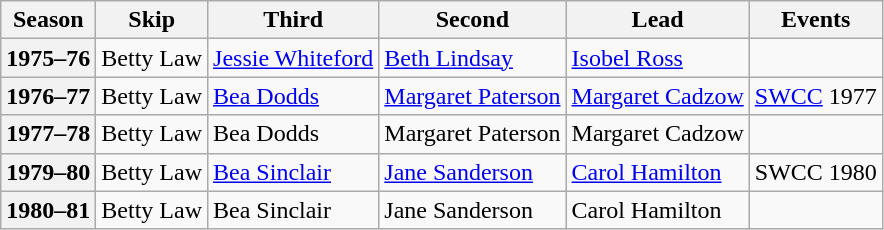<table class="wikitable">
<tr>
<th scope="col">Season</th>
<th scope="col">Skip</th>
<th scope="col">Third</th>
<th scope="col">Second</th>
<th scope="col">Lead</th>
<th scope="col">Events</th>
</tr>
<tr>
<th scope="row">1975–76</th>
<td>Betty Law</td>
<td><a href='#'>Jessie Whiteford</a></td>
<td><a href='#'>Beth Lindsay</a></td>
<td><a href='#'>Isobel Ross</a></td>
<td> </td>
</tr>
<tr>
<th scope="row">1976–77</th>
<td>Betty Law</td>
<td><a href='#'>Bea Dodds</a></td>
<td><a href='#'>Margaret Paterson</a></td>
<td><a href='#'>Margaret Cadzow</a></td>
<td><a href='#'>SWCC</a> 1977 </td>
</tr>
<tr>
<th scope="row">1977–78</th>
<td>Betty Law</td>
<td>Bea Dodds</td>
<td>Margaret Paterson</td>
<td>Margaret Cadzow</td>
<td> </td>
</tr>
<tr>
<th scope="row">1979–80</th>
<td>Betty Law</td>
<td><a href='#'>Bea Sinclair</a></td>
<td><a href='#'>Jane Sanderson</a></td>
<td><a href='#'>Carol Hamilton</a></td>
<td>SWCC 1980 <br> </td>
</tr>
<tr>
<th scope="row">1980–81</th>
<td>Betty Law</td>
<td>Bea Sinclair</td>
<td>Jane Sanderson</td>
<td>Carol Hamilton</td>
<td> </td>
</tr>
</table>
